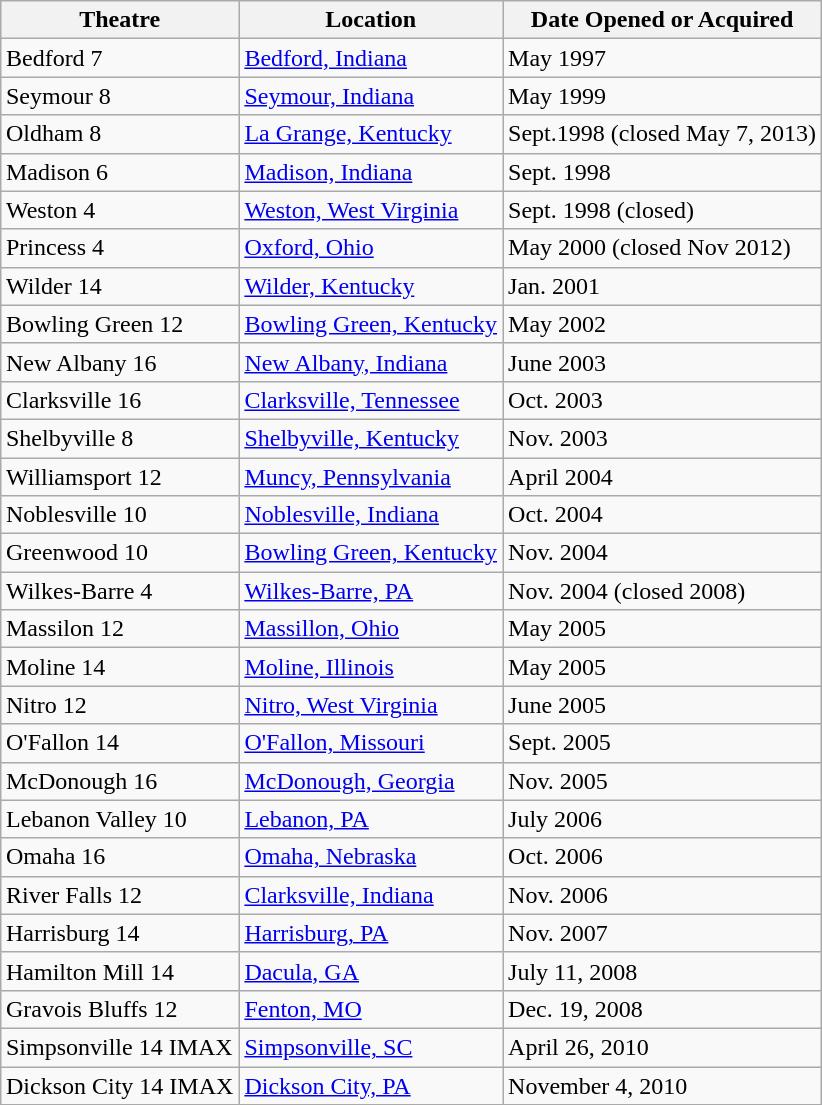<table class="wikitable" style="margin: 1em auto 1em auto">
<tr>
<th>Theatre</th>
<th>Location</th>
<th>Date Opened or Acquired</th>
</tr>
<tr>
<td>Bedford 7</td>
<td><a href='#'>Bedford, Indiana</a></td>
<td>May 1997</td>
</tr>
<tr>
<td>Seymour 8</td>
<td><a href='#'>Seymour, Indiana</a></td>
<td>May 1999</td>
</tr>
<tr>
<td>Oldham 8</td>
<td><a href='#'>La Grange, Kentucky</a></td>
<td>Sept.1998 (closed May 7, 2013)</td>
</tr>
<tr>
<td>Madison 6</td>
<td><a href='#'>Madison, Indiana</a></td>
<td>Sept. 1998</td>
</tr>
<tr>
<td>Weston 4</td>
<td><a href='#'>Weston, West Virginia</a></td>
<td>Sept. 1998 (closed)</td>
</tr>
<tr>
<td>Princess 4</td>
<td><a href='#'>Oxford, Ohio</a></td>
<td>May 2000 (closed Nov 2012)</td>
</tr>
<tr>
<td>Wilder 14</td>
<td><a href='#'>Wilder, Kentucky</a></td>
<td>Jan. 2001</td>
</tr>
<tr>
<td>Bowling Green 12</td>
<td><a href='#'>Bowling Green, Kentucky</a></td>
<td>May 2002</td>
</tr>
<tr>
<td>New Albany 16</td>
<td><a href='#'>New Albany, Indiana</a></td>
<td>June 2003</td>
</tr>
<tr>
<td>Clarksville 16</td>
<td><a href='#'>Clarksville, Tennessee</a></td>
<td>Oct. 2003</td>
</tr>
<tr>
<td>Shelbyville 8</td>
<td><a href='#'>Shelbyville, Kentucky</a></td>
<td>Nov. 2003</td>
</tr>
<tr>
<td>Williamsport 12</td>
<td><a href='#'>Muncy, Pennsylvania</a></td>
<td>April 2004</td>
</tr>
<tr>
<td>Noblesville 10</td>
<td><a href='#'>Noblesville, Indiana</a></td>
<td>Oct. 2004</td>
</tr>
<tr>
<td>Greenwood 10</td>
<td><a href='#'>Bowling Green, Kentucky</a></td>
<td>Nov. 2004</td>
</tr>
<tr>
<td>Wilkes-Barre 4</td>
<td><a href='#'>Wilkes-Barre, PA</a></td>
<td>Nov. 2004 (closed 2008)</td>
</tr>
<tr>
<td>Massilon 12</td>
<td><a href='#'>Massillon, Ohio</a></td>
<td>May 2005</td>
</tr>
<tr>
<td>Moline 14</td>
<td><a href='#'>Moline, Illinois</a></td>
<td>May 2005</td>
</tr>
<tr>
<td>Nitro 12</td>
<td><a href='#'>Nitro, West Virginia</a></td>
<td>June 2005</td>
</tr>
<tr>
<td>O'Fallon 14</td>
<td><a href='#'>O'Fallon, Missouri</a></td>
<td>Sept. 2005</td>
</tr>
<tr>
<td>McDonough 16</td>
<td><a href='#'>McDonough, Georgia</a></td>
<td>Nov. 2005</td>
</tr>
<tr>
<td>Lebanon Valley 10</td>
<td><a href='#'>Lebanon, PA</a></td>
<td>July 2006</td>
</tr>
<tr>
<td>Omaha 16</td>
<td><a href='#'>Omaha, Nebraska</a></td>
<td>Oct. 2006</td>
</tr>
<tr>
<td>River Falls 12</td>
<td><a href='#'>Clarksville, Indiana</a></td>
<td>Nov. 2006</td>
</tr>
<tr>
<td>Harrisburg 14</td>
<td><a href='#'>Harrisburg, PA</a></td>
<td>Nov. 2007</td>
</tr>
<tr>
<td>Hamilton Mill 14</td>
<td><a href='#'>Dacula, GA</a></td>
<td>July 11, 2008</td>
</tr>
<tr>
<td>Gravois Bluffs 12</td>
<td><a href='#'>Fenton, MO</a></td>
<td>Dec. 19, 2008</td>
</tr>
<tr>
<td>Simpsonville 14 IMAX</td>
<td><a href='#'>Simpsonville, SC</a></td>
<td>April 26, 2010</td>
</tr>
<tr>
<td>Dickson City 14 IMAX</td>
<td><a href='#'>Dickson City, PA</a></td>
<td>November 4, 2010</td>
</tr>
<tr>
</tr>
</table>
